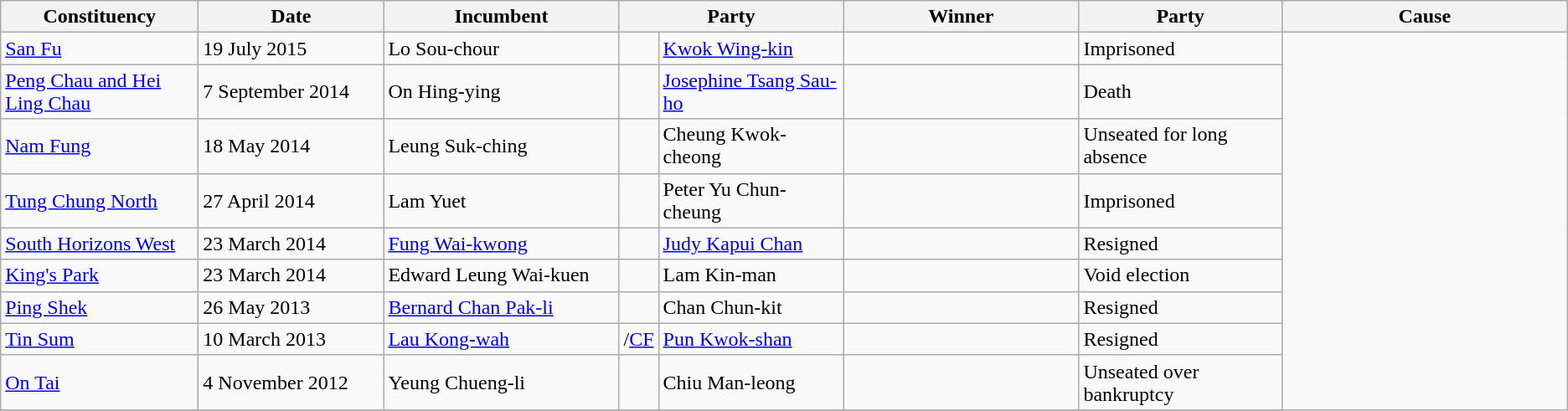<table class="wikitable">
<tr>
<th width=150px>Constituency</th>
<th width="140px">Date</th>
<th width=180px>Incumbent</th>
<th width=100px colspan=2>Party</th>
<th width=180px>Winner</th>
<th width=100px colspan=2>Party</th>
<th width=220px>Cause</th>
</tr>
<tr>
<td><a href='#'>San Fu</a></td>
<td>19 July 2015</td>
<td>Lo Sou-chour</td>
<td></td>
<td><a href='#'>Kwok Wing-kin</a></td>
<td></td>
<td>Imprisoned</td>
</tr>
<tr>
<td><a href='#'>Peng Chau and Hei Ling Chau</a></td>
<td>7 September 2014</td>
<td>On Hing-ying</td>
<td></td>
<td><a href='#'>Josephine Tsang Sau-ho</a></td>
<td></td>
<td>Death</td>
</tr>
<tr>
<td><a href='#'>Nam Fung</a></td>
<td>18 May 2014</td>
<td>Leung Suk-ching</td>
<td></td>
<td>Cheung Kwok-cheong</td>
<td></td>
<td>Unseated for long absence</td>
</tr>
<tr>
<td><a href='#'>Tung Chung North</a></td>
<td>27 April 2014</td>
<td>Lam Yuet</td>
<td></td>
<td>Peter Yu Chun-cheung</td>
<td></td>
<td>Imprisoned</td>
</tr>
<tr>
<td><a href='#'>South Horizons West</a></td>
<td>23 March 2014</td>
<td><a href='#'>Fung Wai-kwong</a></td>
<td></td>
<td><a href='#'>Judy Kapui Chan</a></td>
<td></td>
<td>Resigned</td>
</tr>
<tr>
<td><a href='#'>King's Park</a></td>
<td>23 March 2014</td>
<td>Edward Leung Wai-kuen</td>
<td></td>
<td>Lam Kin-man</td>
<td></td>
<td>Void election</td>
</tr>
<tr>
<td><a href='#'>Ping Shek</a></td>
<td>26 May 2013</td>
<td><a href='#'>Bernard Chan Pak-li</a></td>
<td></td>
<td>Chan Chun-kit</td>
<td></td>
<td>Resigned</td>
</tr>
<tr>
<td><a href='#'>Tin Sum</a></td>
<td>10 March 2013</td>
<td><a href='#'>Lau Kong-wah</a></td>
<td>/<a href='#'>CF</a></td>
<td><a href='#'>Pun Kwok-shan</a></td>
<td></td>
<td>Resigned</td>
</tr>
<tr>
<td><a href='#'>On Tai</a></td>
<td>4 November 2012</td>
<td>Yeung Chueng-li</td>
<td></td>
<td>Chiu Man-leong</td>
<td></td>
<td>Unseated over bankruptcy</td>
</tr>
<tr>
</tr>
</table>
